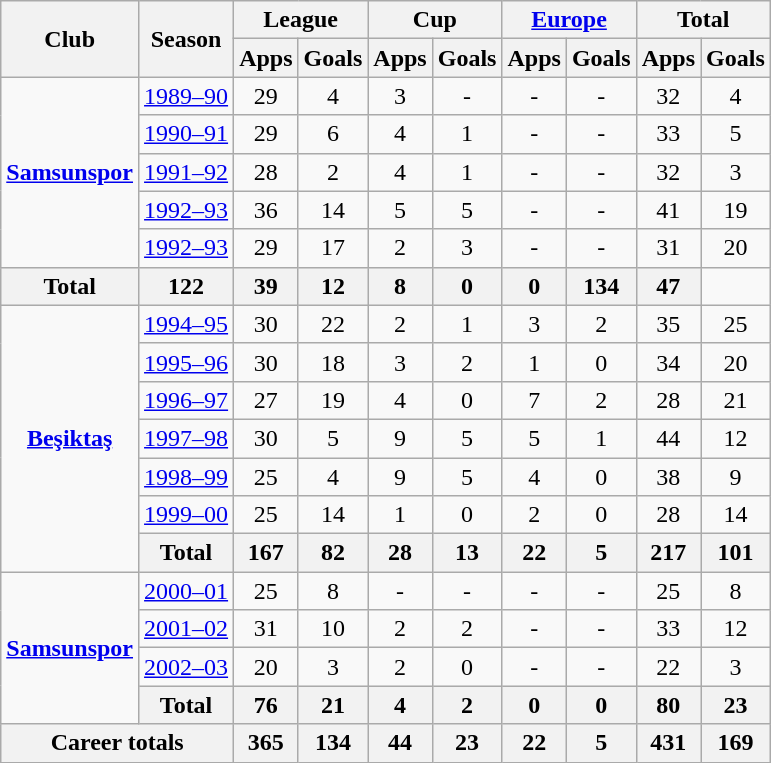<table class="wikitable" style="text-align: center;">
<tr>
<th rowspan="2">Club</th>
<th rowspan="2">Season</th>
<th colspan="2">League</th>
<th colspan="2">Cup</th>
<th colspan="2"><a href='#'>Europe</a></th>
<th colspan="2">Total</th>
</tr>
<tr>
<th>Apps</th>
<th>Goals</th>
<th>Apps</th>
<th>Goals</th>
<th>Apps</th>
<th>Goals</th>
<th>Apps</th>
<th>Goals</th>
</tr>
<tr>
<td rowspan="5" align=center valign=center><strong><a href='#'>Samsunspor</a></strong></td>
<td !colspan="2"><a href='#'>1989–90</a></td>
<td>29</td>
<td>4</td>
<td>3</td>
<td>-</td>
<td>-</td>
<td>-</td>
<td>32</td>
<td>4</td>
</tr>
<tr>
<td !colspan="2"><a href='#'>1990–91</a></td>
<td>29</td>
<td>6</td>
<td>4</td>
<td>1</td>
<td>-</td>
<td>-</td>
<td>33</td>
<td>5</td>
</tr>
<tr>
<td !colspan="2"><a href='#'>1991–92</a></td>
<td>28</td>
<td>2</td>
<td>4</td>
<td>1</td>
<td>-</td>
<td>-</td>
<td>32</td>
<td>3</td>
</tr>
<tr>
<td !colspan="2"><a href='#'>1992–93</a></td>
<td>36</td>
<td>14</td>
<td>5</td>
<td>5</td>
<td>-</td>
<td>-</td>
<td>41</td>
<td>19</td>
</tr>
<tr>
<td !colspan="2"><a href='#'>1992–93</a></td>
<td>29</td>
<td>17</td>
<td>2</td>
<td>3</td>
<td>-</td>
<td>-</td>
<td>31</td>
<td>20</td>
</tr>
<tr>
<th>Total</th>
<th>122</th>
<th>39</th>
<th>12</th>
<th>8</th>
<th>0</th>
<th>0</th>
<th>134</th>
<th>47</th>
</tr>
<tr>
<td rowspan="7" align=center valign=center><strong><a href='#'>Beşiktaş</a></strong></td>
<td !colspan="2"><a href='#'>1994–95</a></td>
<td>30</td>
<td>22</td>
<td>2</td>
<td>1</td>
<td>3</td>
<td>2</td>
<td>35</td>
<td>25</td>
</tr>
<tr>
<td !colspan="2"><a href='#'>1995–96</a></td>
<td>30</td>
<td>18</td>
<td>3</td>
<td>2</td>
<td>1</td>
<td>0</td>
<td>34</td>
<td>20</td>
</tr>
<tr>
<td !colspan="2"><a href='#'>1996–97</a></td>
<td>27</td>
<td>19</td>
<td>4</td>
<td>0</td>
<td>7</td>
<td>2</td>
<td>28</td>
<td>21</td>
</tr>
<tr>
<td !colspan="2"><a href='#'>1997–98</a></td>
<td>30</td>
<td>5</td>
<td>9</td>
<td>5</td>
<td>5</td>
<td>1</td>
<td>44</td>
<td>12</td>
</tr>
<tr>
<td !colspan="2"><a href='#'>1998–99</a></td>
<td>25</td>
<td>4</td>
<td>9</td>
<td>5</td>
<td>4</td>
<td>0</td>
<td>38</td>
<td>9</td>
</tr>
<tr>
<td !colspan="2"><a href='#'>1999–00</a></td>
<td>25</td>
<td>14</td>
<td>1</td>
<td>0</td>
<td>2</td>
<td>0</td>
<td>28</td>
<td>14</td>
</tr>
<tr>
<th>Total</th>
<th>167</th>
<th>82</th>
<th>28</th>
<th>13</th>
<th>22</th>
<th>5</th>
<th>217</th>
<th>101</th>
</tr>
<tr>
<td rowspan="4" align=center valign=center><strong><a href='#'>Samsunspor</a></strong></td>
<td !colspan="2"><a href='#'>2000–01</a></td>
<td>25</td>
<td>8</td>
<td>-</td>
<td>-</td>
<td>-</td>
<td>-</td>
<td>25</td>
<td>8</td>
</tr>
<tr>
<td !colspan="2"><a href='#'>2001–02</a></td>
<td>31</td>
<td>10</td>
<td>2</td>
<td>2</td>
<td>-</td>
<td>-</td>
<td>33</td>
<td>12</td>
</tr>
<tr>
<td !colspan="2"><a href='#'>2002–03</a></td>
<td>20</td>
<td>3</td>
<td>2</td>
<td>0</td>
<td>-</td>
<td>-</td>
<td>22</td>
<td>3</td>
</tr>
<tr>
<th>Total</th>
<th>76</th>
<th>21</th>
<th>4</th>
<th>2</th>
<th>0</th>
<th>0</th>
<th>80</th>
<th>23</th>
</tr>
<tr>
<th colspan="2">Career totals</th>
<th>365</th>
<th>134</th>
<th>44</th>
<th>23</th>
<th>22</th>
<th>5</th>
<th>431</th>
<th>169</th>
</tr>
</table>
